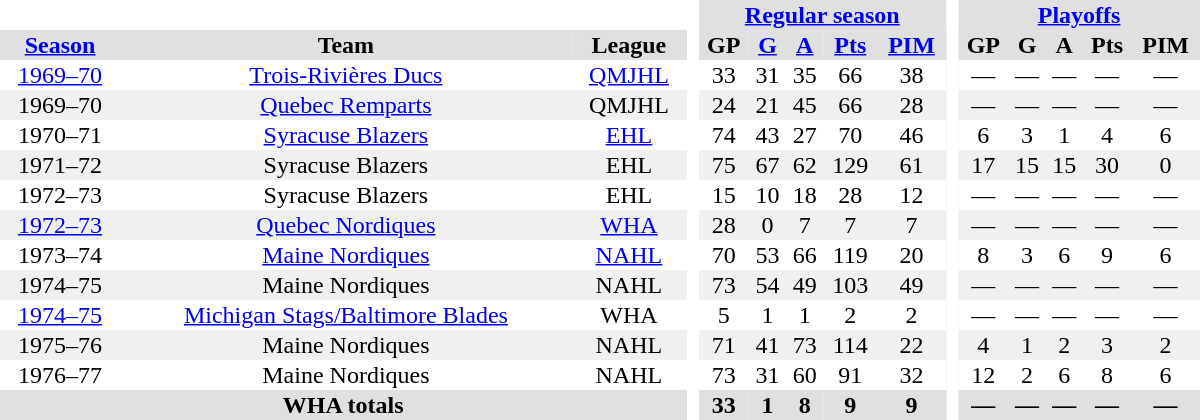<table border="0" cellpadding="1" cellspacing="0" style="text-align:center; width:50em;">
<tr style="background:#e0e0e0;">
<th colspan="3"  bgcolor="#ffffff"> </th>
<th rowspan="99" bgcolor="#ffffff"> </th>
<th colspan="5"><a href='#'>Regular season</a></th>
<th rowspan="99" bgcolor="#ffffff"> </th>
<th colspan="5"><a href='#'>Playoffs</a></th>
</tr>
<tr style="background:#e0e0e0;">
<th><a href='#'>Season</a></th>
<th>Team</th>
<th>League</th>
<th>GP</th>
<th><a href='#'>G</a></th>
<th><a href='#'>A</a></th>
<th><a href='#'>Pts</a></th>
<th><a href='#'>PIM</a></th>
<th>GP</th>
<th>G</th>
<th>A</th>
<th>Pts</th>
<th>PIM</th>
</tr>
<tr>
<td><a href='#'>1969–70</a></td>
<td><a href='#'>Trois-Rivières Ducs</a></td>
<td><a href='#'>QMJHL</a></td>
<td>33</td>
<td>31</td>
<td>35</td>
<td>66</td>
<td>38</td>
<td>—</td>
<td>—</td>
<td>—</td>
<td>—</td>
<td>—</td>
</tr>
<tr style="background:#f0f0f0;">
<td>1969–70</td>
<td><a href='#'>Quebec Remparts</a></td>
<td>QMJHL</td>
<td>24</td>
<td>21</td>
<td>45</td>
<td>66</td>
<td>28</td>
<td>—</td>
<td>—</td>
<td>—</td>
<td>—</td>
<td>—</td>
</tr>
<tr>
<td>1970–71</td>
<td><a href='#'>Syracuse Blazers</a></td>
<td><a href='#'>EHL</a></td>
<td>74</td>
<td>43</td>
<td>27</td>
<td>70</td>
<td>46</td>
<td>6</td>
<td>3</td>
<td>1</td>
<td>4</td>
<td>6</td>
</tr>
<tr style="background:#f0f0f0;">
<td>1971–72</td>
<td>Syracuse Blazers</td>
<td>EHL</td>
<td>75</td>
<td>67</td>
<td>62</td>
<td>129</td>
<td>61</td>
<td>17</td>
<td>15</td>
<td>15</td>
<td>30</td>
<td>0</td>
</tr>
<tr>
<td>1972–73</td>
<td>Syracuse Blazers</td>
<td>EHL</td>
<td>15</td>
<td>10</td>
<td>18</td>
<td>28</td>
<td>12</td>
<td>—</td>
<td>—</td>
<td>—</td>
<td>—</td>
<td>—</td>
</tr>
<tr style="background:#f0f0f0;">
<td><a href='#'>1972–73</a></td>
<td><a href='#'>Quebec Nordiques</a></td>
<td><a href='#'>WHA</a></td>
<td>28</td>
<td>0</td>
<td>7</td>
<td>7</td>
<td>7</td>
<td>—</td>
<td>—</td>
<td>—</td>
<td>—</td>
<td>—</td>
</tr>
<tr>
<td>1973–74</td>
<td><a href='#'>Maine Nordiques</a></td>
<td><a href='#'>NAHL</a></td>
<td>70</td>
<td>53</td>
<td>66</td>
<td>119</td>
<td>20</td>
<td>8</td>
<td>3</td>
<td>6</td>
<td>9</td>
<td>6</td>
</tr>
<tr style="background:#f0f0f0;">
<td>1974–75</td>
<td>Maine Nordiques</td>
<td>NAHL</td>
<td>73</td>
<td>54</td>
<td>49</td>
<td>103</td>
<td>49</td>
<td>—</td>
<td>—</td>
<td>—</td>
<td>—</td>
<td>—</td>
</tr>
<tr>
<td><a href='#'>1974–75</a></td>
<td><a href='#'>Michigan Stags/Baltimore Blades</a></td>
<td>WHA</td>
<td>5</td>
<td>1</td>
<td>1</td>
<td>2</td>
<td>2</td>
<td>—</td>
<td>—</td>
<td>—</td>
<td>—</td>
<td>—</td>
</tr>
<tr style="background:#f0f0f0;">
<td>1975–76</td>
<td>Maine Nordiques</td>
<td>NAHL</td>
<td>71</td>
<td>41</td>
<td>73</td>
<td>114</td>
<td>22</td>
<td>4</td>
<td>1</td>
<td>2</td>
<td>3</td>
<td>2</td>
</tr>
<tr>
<td>1976–77</td>
<td>Maine Nordiques</td>
<td>NAHL</td>
<td>73</td>
<td>31</td>
<td>60</td>
<td>91</td>
<td>32</td>
<td>12</td>
<td>2</td>
<td>6</td>
<td>8</td>
<td>6</td>
</tr>
<tr style="background:#e0e0e0;">
<th colspan="3">WHA totals</th>
<th>33</th>
<th>1</th>
<th>8</th>
<th>9</th>
<th>9</th>
<th>—</th>
<th>—</th>
<th>—</th>
<th>—</th>
<th>—</th>
</tr>
</table>
